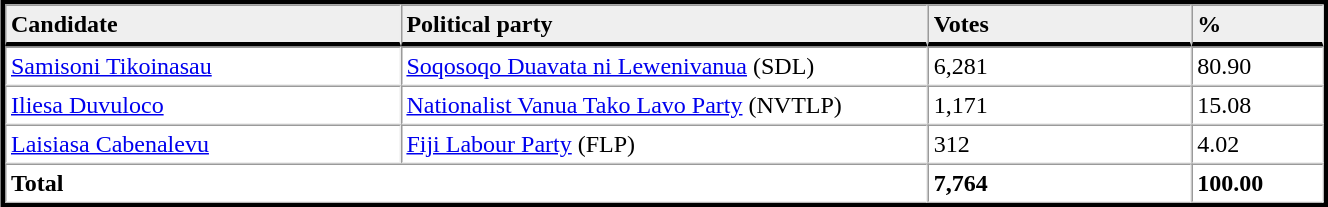<table table width="70%" border="1" align="center" cellpadding=3 cellspacing=0 style="margin:5px; border:3px solid;">
<tr>
<td td width="30%" style="border-bottom:3px solid; background:#efefef;"><strong>Candidate</strong></td>
<td td width="40%" style="border-bottom:3px solid; background:#efefef;"><strong>Political party</strong></td>
<td td width="20%" style="border-bottom:3px solid; background:#efefef;"><strong>Votes</strong></td>
<td td width="10%" style="border-bottom:3px solid; background:#efefef;"><strong>%</strong></td>
</tr>
<tr>
<td><a href='#'>Samisoni Tikoinasau</a></td>
<td><a href='#'>Soqosoqo Duavata ni Lewenivanua</a> (SDL)</td>
<td>6,281</td>
<td>80.90</td>
</tr>
<tr>
<td><a href='#'>Iliesa Duvuloco</a></td>
<td><a href='#'>Nationalist Vanua Tako Lavo Party</a> (NVTLP)</td>
<td>1,171</td>
<td>15.08</td>
</tr>
<tr>
<td><a href='#'>Laisiasa Cabenalevu</a></td>
<td><a href='#'>Fiji Labour Party</a> (FLP)</td>
<td>312</td>
<td>4.02</td>
</tr>
<tr>
<td colspan=2><strong>Total</strong></td>
<td><strong>7,764</strong></td>
<td><strong>100.00</strong></td>
</tr>
<tr>
</tr>
</table>
